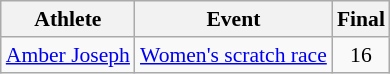<table class="wikitable" style="font-size:90%;">
<tr>
<th>Athlete</th>
<th>Event</th>
<th>Final</th>
</tr>
<tr align=center>
<td align=left><a href='#'>Amber Joseph</a></td>
<td align=left><a href='#'>Women's scratch race</a></td>
<td>16</td>
</tr>
</table>
